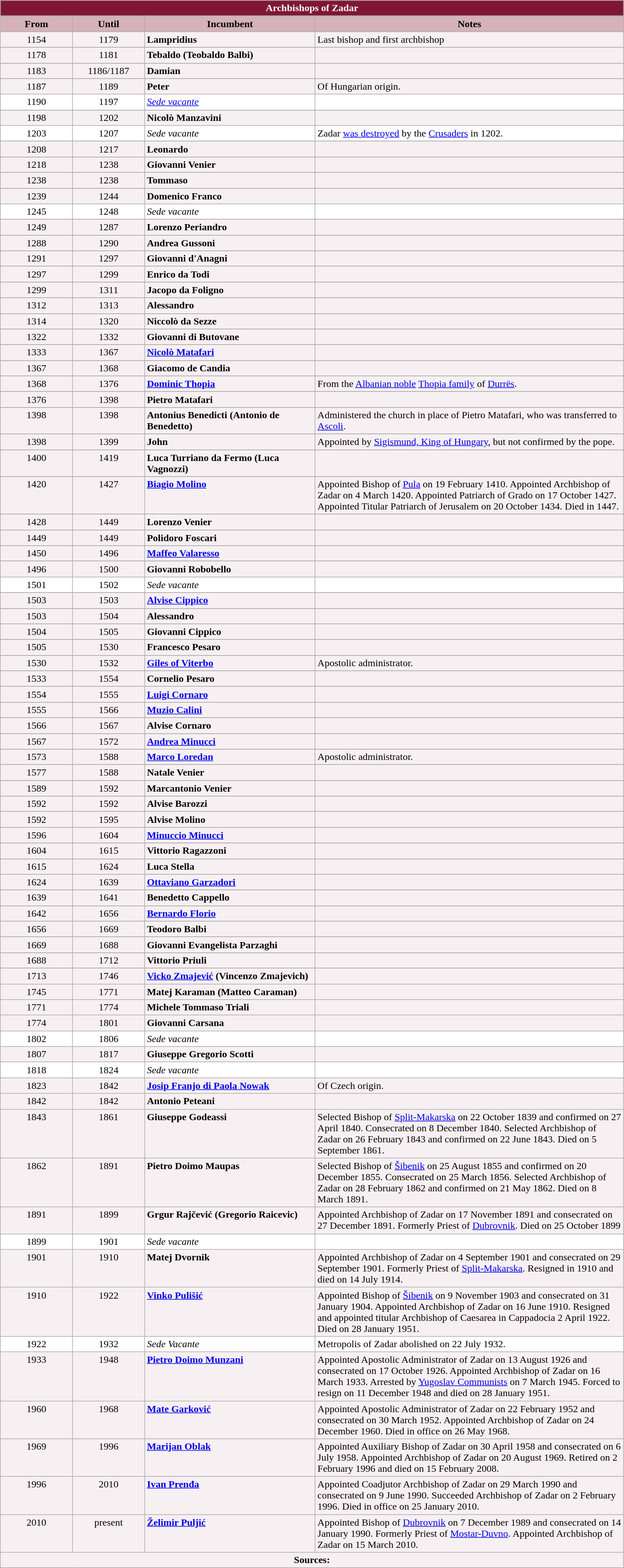<table class="wikitable" border="center" style="width:80%">
<tr>
<th colspan="4" style="background-color: #7F1734; color: white;">Archbishops of Zadar</th>
</tr>
<tr>
<th style="background-color: #D4B1BB; width: 11%;">From</th>
<th style="background-color: #D4B1BB; width: 11%;">Until</th>
<th style="background-color: #D4B1BB; width: 26%;">Incumbent</th>
<th style="background-color: #D4B1BB; width: 47%;">Notes</th>
</tr>
<tr valign="top" style="background-color: white;">
</tr>
<tr valign="top" style="background-color: #F7F0F2;">
<td style="text-align: center;">1154</td>
<td style="text-align: center;">1179</td>
<td><strong>Lampridius</strong></td>
<td>Last bishop and first archbishop</td>
</tr>
<tr valign="top" style="background-color: #white;">
</tr>
<tr valign="top" style="background-color: #F7F0F2;">
<td style="text-align: center;">1178</td>
<td style="text-align: center;">1181</td>
<td><strong>Tebaldo (Teobaldo Balbi)</strong></td>
<td></td>
</tr>
<tr valign="top" style="background-color: white;">
</tr>
<tr valign="top" style="background-color: #F7F0F2;">
<td style="text-align: center;">1183</td>
<td style="text-align: center;">1186/1187</td>
<td><strong>Damian</strong></td>
<td></td>
</tr>
<tr valign="top" style="background-color: #white;">
</tr>
<tr valign="top" style="background-color: #F7F0F2;">
<td style="text-align: center;">1187</td>
<td style="text-align: center;">1189</td>
<td><strong>Peter</strong></td>
<td>Of Hungarian origin.</td>
</tr>
<tr valign="top" style="background-color: white;">
<td style="text-align: center;">1190</td>
<td style="text-align: center;">1197</td>
<td><em><a href='#'>Sede vacante</a></em></td>
<td></td>
</tr>
<tr valign="top" style="background-color: #white;">
</tr>
<tr valign="top" style="background-color: #F7F0F2;">
<td style="text-align: center;">1198</td>
<td style="text-align: center;">1202</td>
<td><strong>Nicolò Manzavini</strong></td>
<td></td>
</tr>
<tr valign="top" style="background-color: white;">
<td style="text-align: center;">1203</td>
<td style="text-align: center;">1207</td>
<td><em>Sede vacante</em></td>
<td>Zadar <a href='#'>was destroyed</a> by the <a href='#'>Crusaders</a> in 1202.</td>
</tr>
<tr valign="top" style="background-color: #white;">
</tr>
<tr valign="top" style="background-color: #F7F0F2;">
<td style="text-align: center;">1208</td>
<td style="text-align: center;">1217</td>
<td><strong>Leonardo</strong></td>
<td></td>
</tr>
<tr valign="top" style="background-color: #white;">
</tr>
<tr valign="top" style="background-color: #F7F0F2;">
<td style="text-align: center;">1218</td>
<td style="text-align: center;">1238</td>
<td><strong>Giovanni Venier</strong></td>
<td></td>
</tr>
<tr valign="top" style="background-color: #white;">
</tr>
<tr valign="top" style="background-color: #F7F0F2;">
<td style="text-align: center;">1238</td>
<td style="text-align: center;">1238</td>
<td><strong>Tommaso</strong></td>
<td></td>
</tr>
<tr valign="top" style="background-color: #white;">
</tr>
<tr valign="top" style="background-color: #F7F0F2;">
<td style="text-align: center;">1239</td>
<td style="text-align: center;">1244</td>
<td><strong>Domenico Franco</strong></td>
<td></td>
</tr>
<tr valign="top" style="background-color: white;">
<td style="text-align: center;">1245</td>
<td style="text-align: center;">1248</td>
<td><em>Sede vacante</em></td>
<td></td>
</tr>
<tr valign="top" style="background-color: #white;">
</tr>
<tr valign="top" style="background-color: #F7F0F2;">
<td style="text-align: center;">1249</td>
<td style="text-align: center;">1287</td>
<td><strong>Lorenzo Periandro</strong></td>
<td></td>
</tr>
<tr valign="top" style="background-color: #white;">
</tr>
<tr valign="top" style="background-color: #F7F0F2;">
<td style="text-align: center;">1288</td>
<td style="text-align: center;">1290</td>
<td><strong>Andrea Gussoni</strong></td>
<td></td>
</tr>
<tr valign="top" style="background-color: #white;">
</tr>
<tr valign="top" style="background-color: #F7F0F2;">
<td style="text-align: center;">1291</td>
<td style="text-align: center;">1297</td>
<td><strong>Giovanni d'Anagni</strong></td>
<td></td>
</tr>
<tr valign="top" style="background-color: #white;">
</tr>
<tr valign="top" style="background-color: #F7F0F2;">
<td style="text-align: center;">1297</td>
<td style="text-align: center;">1299</td>
<td><strong>Enrico da Todi</strong></td>
<td></td>
</tr>
<tr valign="top" style="background-color: white;">
</tr>
<tr valign="top" style="background-color: #F7F0F2;">
<td style="text-align: center;">1299</td>
<td style="text-align: center;">1311</td>
<td><strong>Jacopo da Foligno</strong></td>
<td></td>
</tr>
<tr valign="top" style="background-color: white;">
</tr>
<tr valign="top" style="background-color: #F7F0F2;">
<td style="text-align: center;">1312</td>
<td style="text-align: center;">1313</td>
<td><strong>Alessandro</strong></td>
<td></td>
</tr>
<tr valign="top" style="background-color: white;">
</tr>
<tr valign="top" style="background-color: #F7F0F2;">
<td style="text-align: center;">1314</td>
<td style="text-align: center;">1320</td>
<td><strong>Niccolò da Sezze</strong></td>
<td></td>
</tr>
<tr valign="top" style="background-color: white;">
</tr>
<tr valign="top" style="background-color: #F7F0F2;">
<td style="text-align: center;">1322</td>
<td style="text-align: center;">1332</td>
<td><strong>Giovanni di Butovane</strong></td>
<td></td>
</tr>
<tr valign="top" style="background-color: white;">
</tr>
<tr valign="top" style="background-color: #F7F0F2;">
<td style="text-align: center;">1333</td>
<td style="text-align: center;">1367</td>
<td><strong><a href='#'>Nicolò Matafari</a></strong></td>
<td></td>
</tr>
<tr valign="top" style="background-color: white;">
</tr>
<tr valign="top" style="background-color: #F7F0F2;">
<td style="text-align: center;">1367</td>
<td style="text-align: center;">1368</td>
<td><strong>Giacomo de Candia</strong></td>
<td></td>
</tr>
<tr valign="top" style="background-color: white;">
</tr>
<tr valign="top" style="background-color: #F7F0F2;">
<td style="text-align: center;">1368</td>
<td style="text-align: center;">1376</td>
<td><strong><a href='#'>Dominic Thopia</a></strong></td>
<td>From the <a href='#'>Albanian noble</a> <a href='#'>Thopia family</a> of <a href='#'>Durrës</a>.</td>
</tr>
<tr valign="top" style="background-color: white;">
</tr>
<tr valign="top" style="background-color: #F7F0F2;">
<td style="text-align: center;">1376</td>
<td style="text-align: center;">1398</td>
<td><strong>Pietro Matafari</strong></td>
<td></td>
</tr>
<tr valign="top" style="background-color: white;">
</tr>
<tr valign="top" style="background-color: #F7F0F2;">
<td style="text-align: center;">1398</td>
<td style="text-align: center;">1398</td>
<td><strong>Antonius Benedicti (Antonio de Benedetto)</strong></td>
<td>Administered the church in place of Pietro Matafari, who was transferred to <a href='#'>Ascoli</a>.</td>
</tr>
<tr valign="top" style="background-color: white;">
</tr>
<tr valign="top" style="background-color: #F7F0F2;">
<td style="text-align: center;">1398</td>
<td style="text-align: center;">1399</td>
<td><strong>John</strong></td>
<td>Appointed by <a href='#'>Sigismund, King of Hungary</a>, but not confirmed by the pope.</td>
</tr>
<tr valign="top" style="background-color: white;">
</tr>
<tr valign="top" style="background-color: #F7F0F2;">
<td style="text-align: center;">1400</td>
<td style="text-align: center;">1419</td>
<td><strong>Luca Turriano da Fermo (Luca Vagnozzi)</strong></td>
<td></td>
</tr>
<tr valign="top" style="background-color: white;">
</tr>
<tr valign="top" style="background-color: #F7F0F2;">
<td style="text-align: center;">1420</td>
<td style="text-align: center;">1427</td>
<td><strong><a href='#'>Biagio Molino</a></strong></td>
<td>Appointed Bishop of <a href='#'>Pula</a> on 19 February 1410. Appointed Archbishop of Zadar on 4 March 1420. Appointed Patriarch of Grado on 17 October 1427. Appointed Titular Patriarch of Jerusalem on 20 October 1434. Died in 1447.</td>
</tr>
<tr valign="top" style="background-color: white;">
</tr>
<tr valign="top" style="background-color: #F7F0F2;">
<td style="text-align: center;">1428</td>
<td style="text-align: center;">1449</td>
<td><strong>Lorenzo Venier</strong></td>
<td></td>
</tr>
<tr valign="top" style="background-color: white;">
</tr>
<tr valign="top" style="background-color: #F7F0F2;">
<td style="text-align: center;">1449</td>
<td style="text-align: center;">1449</td>
<td><strong>Polidoro Foscari</strong></td>
<td></td>
</tr>
<tr valign="top" style="background-color: white;">
</tr>
<tr valign="top" style="background-color: #F7F0F2;">
<td style="text-align: center;">1450</td>
<td style="text-align: center;">1496</td>
<td><strong><a href='#'>Maffeo Valaresso</a></strong></td>
<td></td>
</tr>
<tr valign="top" style="background-color: white;">
</tr>
<tr valign="top" style="background-color: #F7F0F2;">
<td style="text-align: center;">1496</td>
<td style="text-align: center;">1500</td>
<td><strong>Giovanni Robobello</strong></td>
<td></td>
</tr>
<tr valign="top" style="background-color: white;">
<td style="text-align: center;">1501</td>
<td style="text-align: center;">1502</td>
<td><em>Sede vacante</em></td>
<td></td>
</tr>
<tr valign="top" style="background-color: white;">
</tr>
<tr valign="top" style="background-color: #F7F0F2;">
<td style="text-align: center;">1503</td>
<td style="text-align: center;">1503</td>
<td><strong><a href='#'>Alvise Cippico</a></strong></td>
<td></td>
</tr>
<tr valign="top" style="background-color: white;">
</tr>
<tr valign="top" style="background-color: #F7F0F2;">
<td style="text-align: center;">1503</td>
<td style="text-align: center;">1504</td>
<td><strong>Alessandro</strong></td>
<td></td>
</tr>
<tr valign="top" style="background-color: white;">
</tr>
<tr valign="top" style="background-color: #F7F0F2;">
<td style="text-align: center;">1504</td>
<td style="text-align: center;">1505</td>
<td><strong>Giovanni Cippico</strong></td>
<td></td>
</tr>
<tr valign="top" style="background-color: white;">
</tr>
<tr valign="top" style="background-color: #F7F0F2;">
<td style="text-align: center;">1505</td>
<td style="text-align: center;">1530</td>
<td><strong>Francesco Pesaro</strong></td>
<td></td>
</tr>
<tr valign="top" style="background-color: white;">
</tr>
<tr valign="top" style="background-color: #F7F0F2;">
<td style="text-align: center;">1530</td>
<td style="text-align: center;">1532</td>
<td><strong><a href='#'>Giles of Viterbo</a></strong></td>
<td>Apostolic administrator.</td>
</tr>
<tr valign="top" style="background-color: white;">
</tr>
<tr valign="top" style="background-color: #F7F0F2;">
<td style="text-align: center;">1533</td>
<td style="text-align: center;">1554</td>
<td><strong>Cornelio Pesaro</strong></td>
<td></td>
</tr>
<tr valign="top" style="background-color: white;">
</tr>
<tr valign="top" style="background-color: #F7F0F2;">
<td style="text-align: center;">1554</td>
<td style="text-align: center;">1555</td>
<td><strong><a href='#'>Luigi Cornaro</a></strong></td>
<td></td>
</tr>
<tr valign="top" style="background-color: white;">
</tr>
<tr valign="top" style="background-color: #F7F0F2;">
<td style="text-align: center;">1555</td>
<td style="text-align: center;">1566</td>
<td><strong><a href='#'>Muzio Calini</a></strong></td>
<td></td>
</tr>
<tr valign="top" style="background-color: white;">
</tr>
<tr valign="top" style="background-color: #F7F0F2;">
<td style="text-align: center;">1566</td>
<td style="text-align: center;">1567</td>
<td><strong>Alvise Cornaro</strong></td>
<td></td>
</tr>
<tr valign="top" style="background-color: white;">
</tr>
<tr valign="top" style="background-color: #F7F0F2;">
<td style="text-align: center;">1567</td>
<td style="text-align: center;">1572</td>
<td><strong><a href='#'>Andrea Minucci</a></strong></td>
<td></td>
</tr>
<tr valign="top" style="background-color: white;">
</tr>
<tr valign="top" style="background-color: #F7F0F2;">
<td style="text-align: center;">1573</td>
<td style="text-align: center;">1588</td>
<td><strong><a href='#'>Marco Loredan</a></strong></td>
<td>Apostolic administrator.</td>
</tr>
<tr valign="top" style="background-color: white;">
</tr>
<tr valign="top" style="background-color: #F7F0F2;">
<td style="text-align: center;">1577</td>
<td style="text-align: center;">1588</td>
<td><strong>Natale Venier</strong></td>
<td></td>
</tr>
<tr valign="top" style="background-color: white;">
</tr>
<tr valign="top" style="background-color: #F7F0F2;">
<td style="text-align: center;">1589</td>
<td style="text-align: center;">1592</td>
<td><strong>Marcantonio Venier</strong></td>
<td></td>
</tr>
<tr valign="top" style="background-color: white;">
</tr>
<tr valign="top" style="background-color: #F7F0F2;">
<td style="text-align: center;">1592</td>
<td style="text-align: center;">1592</td>
<td><strong>Alvise Barozzi</strong></td>
<td></td>
</tr>
<tr valign="top" style="background-color: white;">
</tr>
<tr valign="top" style="background-color: #F7F0F2;">
<td style="text-align: center;">1592</td>
<td style="text-align: center;">1595</td>
<td><strong>Alvise Molino</strong></td>
<td></td>
</tr>
<tr valign="top" style="background-color: white;">
</tr>
<tr valign="top" style="background-color: #F7F0F2;">
<td style="text-align: center;">1596</td>
<td style="text-align: center;">1604</td>
<td><strong><a href='#'>Minuccio Minucci</a></strong></td>
<td></td>
</tr>
<tr valign="top" style="background-color: white;">
</tr>
<tr valign="top" style="background-color: #F7F0F2;">
<td style="text-align: center;">1604</td>
<td style="text-align: center;">1615</td>
<td><strong>Vittorio Ragazzoni</strong></td>
<td></td>
</tr>
<tr valign="top" style="background-color: white;">
</tr>
<tr valign="top" style="background-color: #F7F0F2;">
<td style="text-align: center;">1615</td>
<td style="text-align: center;">1624</td>
<td><strong>Luca Stella</strong></td>
<td></td>
</tr>
<tr valign="top" style="background-color: white;">
</tr>
<tr valign="top" style="background-color: #F7F0F2;">
<td style="text-align: center;">1624</td>
<td style="text-align: center;">1639</td>
<td><strong><a href='#'>Ottaviano Garzadori</a></strong></td>
<td></td>
</tr>
<tr valign="top" style="background-color: white;">
</tr>
<tr valign="top" style="background-color: #F7F0F2;">
<td style="text-align: center;">1639</td>
<td style="text-align: center;">1641</td>
<td><strong>Benedetto Cappello</strong></td>
<td></td>
</tr>
<tr valign="top" style="background-color: white;">
</tr>
<tr valign="top" style="background-color: #F7F0F2;">
<td style="text-align: center;">1642</td>
<td style="text-align: center;">1656</td>
<td><strong><a href='#'>Bernardo Florio</a></strong></td>
<td></td>
</tr>
<tr valign="top" style="background-color: white;">
</tr>
<tr valign="top" style="background-color: #F7F0F2;">
<td style="text-align: center;">1656</td>
<td style="text-align: center;">1669</td>
<td><strong>Teodoro Balbi</strong></td>
<td></td>
</tr>
<tr valign="top" style="background-color: white;">
</tr>
<tr valign="top" style="background-color: #F7F0F2;">
<td style="text-align: center;">1669</td>
<td style="text-align: center;">1688</td>
<td><strong>Giovanni Evangelista Parzaghi</strong></td>
<td></td>
</tr>
<tr valign="top" style="background-color: white;">
</tr>
<tr valign="top" style="background-color: #F7F0F2;">
<td style="text-align: center;">1688</td>
<td style="text-align: center;">1712</td>
<td><strong>Vittorio Priuli</strong></td>
<td></td>
</tr>
<tr valign="top" style="background-color: white;">
</tr>
<tr valign="top" style="background-color: #F7F0F2;">
<td style="text-align: center;">1713</td>
<td style="text-align: center;">1746</td>
<td><strong><a href='#'>Vicko Zmajević</a> (Vincenzo Zmajevich)</strong></td>
<td></td>
</tr>
<tr valign="top" style="background-color: #F7F0F2;">
<td style="text-align: center;">1745</td>
<td style="text-align: center;">1771</td>
<td><strong>Matej Karaman (Matteo Caraman)</strong></td>
<td></td>
</tr>
<tr valign="top" style="background-color: #F7F0F2;">
<td style="text-align: center;">1771</td>
<td style="text-align: center;">1774</td>
<td><strong>Michele Tommaso Triali</strong></td>
<td></td>
</tr>
<tr valign="top" style="background-color: #F7F0F2;">
<td style="text-align: center;">1774</td>
<td style="text-align: center;">1801</td>
<td><strong>Giovanni Carsana</strong></td>
<td></td>
</tr>
<tr valign="top" style="background-color: white;">
<td style="text-align: center;">1802</td>
<td style="text-align: center;">1806</td>
<td><em>Sede vacante</em></td>
<td></td>
</tr>
<tr valign="top" style="background-color: #F7F0F2;">
<td style="text-align: center;">1807</td>
<td style="text-align: center;">1817</td>
<td><strong>Giuseppe Gregorio Scotti</strong></td>
<td></td>
</tr>
<tr valign="top" style="background-color: white;">
<td style="text-align: center;">1818</td>
<td style="text-align: center;">1824</td>
<td><em>Sede vacante</em></td>
<td></td>
</tr>
<tr valign="top" style="background-color: #F7F0F2;">
<td style="text-align: center;">1823</td>
<td style="text-align: center;">1842</td>
<td><strong><a href='#'>Josip Franjo di Paola Nowak</a></strong></td>
<td>Of Czech origin.</td>
</tr>
<tr valign="top" style="background-color: #F7F0F2;">
<td style="text-align: center;">1842</td>
<td style="text-align: center;">1842</td>
<td><strong>Antonio Peteani</strong></td>
<td></td>
</tr>
<tr valign="top" style="background-color: #F7F0F2;">
<td style="text-align: center;">1843</td>
<td style="text-align: center;">1861</td>
<td><strong>Giuseppe Godeassi</strong></td>
<td>Selected Bishop of <a href='#'>Split-Makarska</a> on 22 October 1839 and confirmed on 27 April 1840. Consecrated on 8 December 1840. Selected Archbishop of Zadar on 26 February 1843 and confirmed on 22 June 1843. Died on 5 September 1861.</td>
</tr>
<tr valign="top" style="background-color: #F7F0F2;">
<td style="text-align: center;">1862</td>
<td style="text-align: center;">1891</td>
<td><strong>Pietro Doimo Maupas</strong></td>
<td>Selected Bishop of <a href='#'>Šibenik</a> on 25 August 1855 and confirmed on 20 December 1855. Consecrated on 25 March 1856. Selected Archbishop of Zadar on 28 February 1862 and confirmed on 21 May 1862. Died on 8 March 1891.</td>
</tr>
<tr valign="top" style="background-color: #F7F0F2;">
<td style="text-align: center;">1891</td>
<td style="text-align: center;">1899</td>
<td><strong>Grgur Rajčević (Gregorio Raicevic)</strong></td>
<td>Appointed Archbishop of Zadar on 17 November 1891 and consecrated on 27 December 1891. Formerly Priest of <a href='#'>Dubrovnik</a>. Died on 25 October 1899</td>
</tr>
<tr valign="top" style="background-color: white;">
<td style="text-align: center;">1899</td>
<td style="text-align: center;">1901</td>
<td><em>Sede vacante</em></td>
<td></td>
</tr>
<tr valign="top" style="background-color: #F7F0F2;">
<td style="text-align: center;">1901</td>
<td style="text-align: center;">1910</td>
<td><strong>Matej Dvornik</strong></td>
<td>Appointed Archbishop of Zadar on 4 September 1901 and consecrated on 29 September 1901. Formerly Priest of <a href='#'>Split-Makarska</a>. Resigned in 1910 and died on 14 July 1914.</td>
</tr>
<tr valign="top" style="background-color: #F7F0F2;">
<td style="text-align: center;">1910</td>
<td style="text-align: center;">1922</td>
<td><strong><a href='#'>Vinko Pulišić</a></strong></td>
<td>Appointed Bishop of <a href='#'>Šibenik</a> on 9 November 1903 and consecrated on 31 January 1904. Appointed Archbishop of Zadar on 16 June 1910. Resigned and appointed titular Archbishop of Caesarea in Cappadocia 2 April 1922. Died on 28 January 1951.</td>
</tr>
<tr valign="top" style="background-color: white;">
<td style="text-align: center;">1922</td>
<td style="text-align: center;">1932</td>
<td><em>Sede Vacante</em></td>
<td>Metropolis of Zadar abolished on 22 July 1932.</td>
</tr>
<tr valign="top" style="background-color: #F7F0F2;">
<td style="text-align: center;">1933</td>
<td style="text-align: center;">1948</td>
<td><strong><a href='#'>Pietro Doimo Munzani</a></strong></td>
<td>Appointed Apostolic Administrator of Zadar on 13 August 1926 and consecrated on 17 October 1926. Appointed Archbishop of Zadar on 16 March 1933. Arrested by <a href='#'>Yugoslav Communists</a> on 7 March 1945. Forced to resign on 11 December 1948 and died on 28 January 1951.</td>
</tr>
<tr valign="top" style="background-color: #F7F0F2;">
<td style="text-align: center;">1960</td>
<td style="text-align: center;">1968</td>
<td><strong><a href='#'>Mate Garković</a></strong></td>
<td>Appointed Apostolic Administrator of Zadar on 22 February 1952 and consecrated on 30 March 1952. Appointed Archbishop of Zadar on 24 December 1960. Died in office on 26 May 1968.</td>
</tr>
<tr valign="top" style="background-color: #F7F0F2;">
<td style="text-align: center;">1969</td>
<td style="text-align: center;">1996</td>
<td><strong><a href='#'>Marijan Oblak</a></strong></td>
<td>Appointed Auxiliary Bishop of Zadar on 30 April 1958 and consecrated on 6 July 1958. Appointed Archbishop of Zadar on 20 August 1969. Retired on 2 February 1996 and died on 15 February 2008.</td>
</tr>
<tr valign="top" style="background-color: #F7F0F2;">
<td style="text-align: center;">1996</td>
<td style="text-align: center;">2010</td>
<td><strong><a href='#'>Ivan Prenđa</a></strong></td>
<td>Appointed Coadjutor Archbishop of Zadar on 29 March 1990 and consecrated on 9 June 1990. Succeeded Archbishop of Zadar on 2 February 1996. Died in office on 25 January 2010.</td>
</tr>
<tr valign="top" style="background-color: #F7F0F2;">
<td style="text-align: center;">2010</td>
<td style="text-align: center;">present</td>
<td><strong><a href='#'>Želimir Puljić</a></strong></td>
<td>Appointed Bishop of <a href='#'>Dubrovnik</a> on 7 December 1989 and consecrated on 14 January 1990. Formerly Priest of <a href='#'>Mostar-Duvno</a>. Appointed Archbishop of Zadar on 15 March 2010.</td>
</tr>
<tr valign="top" style="background-color: #F7F0F2;">
<td colspan="5" style="text-align: center;"><strong>Sources:</strong></td>
</tr>
</table>
